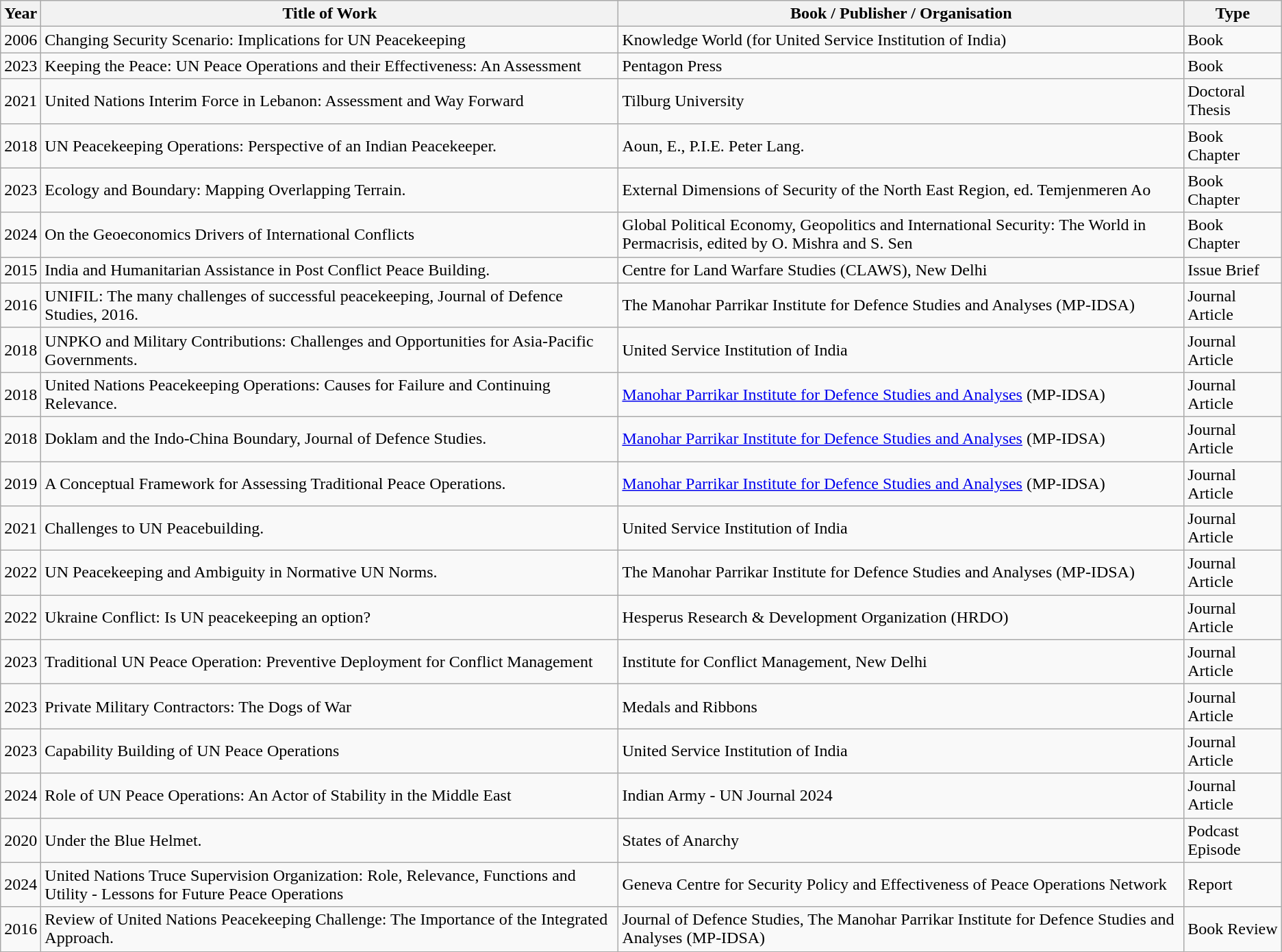<table class="wikitable sortable">
<tr>
<th>Year</th>
<th>Title of Work</th>
<th>Book / Publisher / Organisation</th>
<th><strong>Type</strong></th>
</tr>
<tr>
<td>2006</td>
<td>Changing Security Scenario:  Implications for UN Peacekeeping</td>
<td>Knowledge World (for United  Service Institution of India)</td>
<td>Book</td>
</tr>
<tr>
<td>2023</td>
<td>Keeping the Peace: UN Peace Operations and their  Effectiveness: An Assessment</td>
<td>Pentagon Press</td>
<td>Book</td>
</tr>
<tr>
<td>2021</td>
<td>United Nations Interim Force in  Lebanon: Assessment and Way Forward</td>
<td>Tilburg University</td>
<td>Doctoral Thesis</td>
</tr>
<tr>
<td>2018</td>
<td>UN Peacekeeping Operations:  Perspective of an Indian Peacekeeper.</td>
<td>Aoun, E.,  P.I.E. Peter Lang.</td>
<td>Book Chapter</td>
</tr>
<tr>
<td>2023</td>
<td>Ecology and Boundary: Mapping  Overlapping Terrain.</td>
<td>External Dimensions of Security of the  North East Region, ed. Temjenmeren Ao</td>
<td>Book Chapter</td>
</tr>
<tr>
<td>2024</td>
<td>On the Geoeconomics Drivers of International Conflicts</td>
<td>Global Political Economy,  Geopolitics and International Security: The World in Permacrisis, edited by  O. Mishra and S. Sen</td>
<td>Book Chapter</td>
</tr>
<tr>
<td>2015</td>
<td>India and Humanitarian  Assistance in Post Conflict Peace Building.</td>
<td>Centre for Land Warfare Studies  (CLAWS), New Delhi</td>
<td>Issue Brief</td>
</tr>
<tr>
<td>2016</td>
<td>UNIFIL: The many challenges of  successful peacekeeping, Journal of Defence Studies, 2016.</td>
<td>The Manohar Parrikar Institute  for Defence Studies and Analyses (MP-IDSA)</td>
<td>Journal Article</td>
</tr>
<tr>
<td>2018</td>
<td>UNPKO and Military  Contributions: Challenges and Opportunities for Asia-Pacific Governments.</td>
<td>United Service Institution of  India</td>
<td>Journal Article</td>
</tr>
<tr>
<td>2018</td>
<td>United Nations Peacekeeping  Operations: Causes for Failure and Continuing Relevance.</td>
<td><a href='#'>Manohar Parrikar Institute for Defence Studies and Analyses</a> (MP-IDSA)</td>
<td>Journal Article</td>
</tr>
<tr>
<td>2018</td>
<td>Doklam and the Indo-China  Boundary, Journal of Defence Studies.</td>
<td><a href='#'>Manohar Parrikar Institute for Defence Studies and Analyses</a> (MP-IDSA)</td>
<td>Journal Article</td>
</tr>
<tr>
<td>2019</td>
<td>A Conceptual Framework for  Assessing Traditional Peace Operations.</td>
<td><a href='#'>Manohar Parrikar Institute for Defence Studies and Analyses</a> (MP-IDSA)</td>
<td>Journal Article</td>
</tr>
<tr>
<td>2021</td>
<td>Challenges to UN Peacebuilding.</td>
<td>United Service Institution of  India</td>
<td>Journal Article</td>
</tr>
<tr>
<td>2022</td>
<td>UN  Peacekeeping and Ambiguity in Normative UN Norms.</td>
<td>The Manohar Parrikar Institute  for Defence Studies and Analyses (MP-IDSA)</td>
<td>Journal Article</td>
</tr>
<tr>
<td>2022</td>
<td>Ukraine Conflict: Is UN  peacekeeping an option?</td>
<td>Hesperus Research &  Development Organization (HRDO)</td>
<td>Journal Article</td>
</tr>
<tr>
<td>2023</td>
<td>Traditional UN Peace Operation:  Preventive Deployment for Conflict Management</td>
<td>Institute for Conflict Management, New Delhi</td>
<td>Journal Article</td>
</tr>
<tr>
<td>2023</td>
<td>Private Military Contractors:  The Dogs of War</td>
<td>Medals and Ribbons</td>
<td>Journal Article</td>
</tr>
<tr>
<td>2023</td>
<td>Capability Building of UN Peace  Operations</td>
<td>United Service Institution of  India</td>
<td>Journal Article</td>
</tr>
<tr>
<td>2024</td>
<td>Role of UN Peace Operations: An  Actor of Stability in the Middle East</td>
<td>Indian Army - UN Journal 2024</td>
<td>Journal Article</td>
</tr>
<tr>
<td>2020</td>
<td>Under the Blue Helmet.</td>
<td>States of Anarchy</td>
<td>Podcast Episode</td>
</tr>
<tr>
<td>2024</td>
<td>United Nations Truce Supervision Organization: Role,  Relevance, Functions and Utility - Lessons for Future Peace Operations</td>
<td>Geneva Centre for Security  Policy and Effectiveness of Peace Operations Network</td>
<td>Report</td>
</tr>
<tr>
<td>2016</td>
<td>Review of United Nations Peacekeeping Challenge: The Importance of the Integrated Approach.</td>
<td>Journal of Defence Studies, The Manohar Parrikar Institute  for Defence Studies and Analyses (MP-IDSA)</td>
<td>Book Review</td>
</tr>
</table>
